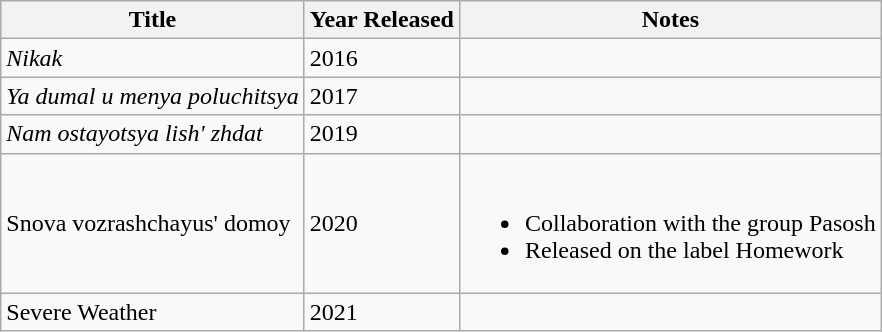<table class="wikitable">
<tr>
<th>Title</th>
<th>Year Released</th>
<th>Notes</th>
</tr>
<tr>
<td><em>Nikak</em></td>
<td>2016</td>
<td></td>
</tr>
<tr>
<td><em>Ya dumal u menya poluchitsya</em></td>
<td>2017</td>
<td></td>
</tr>
<tr>
<td><em>Nam ostayotsya lish' zhdat<strong></td>
<td>2019</td>
<td></td>
</tr>
<tr>
<td></em>Snova vozrashchayus' domoy<em></td>
<td>2020</td>
<td><br><ul><li>Collaboration with the group Pasosh</li><li>Released on the label Homework</li></ul></td>
</tr>
<tr>
<td></em>Severe Weather<em></td>
<td>2021</td>
<td></td>
</tr>
</table>
